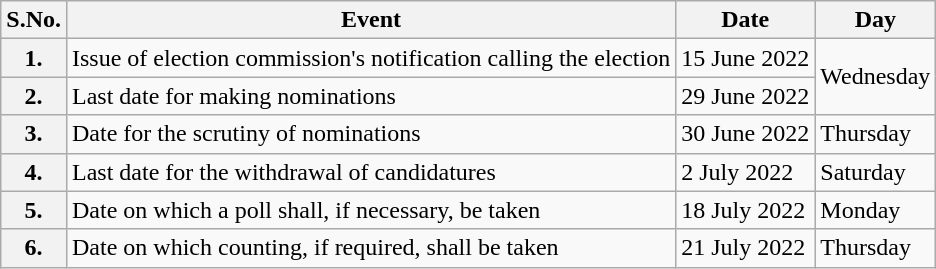<table class="wikitable">
<tr>
<th>S.No.</th>
<th><strong>Event</strong></th>
<th><strong>Date</strong></th>
<th><strong>Day</strong></th>
</tr>
<tr>
<th>1.</th>
<td>Issue of election commission's notification calling the election</td>
<td>15 June 2022</td>
<td rowspan="2">Wednesday</td>
</tr>
<tr>
<th>2.</th>
<td>Last date for making nominations</td>
<td>29 June 2022</td>
</tr>
<tr>
<th>3.</th>
<td>Date for the scrutiny of nominations</td>
<td>30 June 2022</td>
<td>Thursday</td>
</tr>
<tr>
<th>4.</th>
<td>Last date for the withdrawal of candidatures</td>
<td>2 July 2022</td>
<td>Saturday</td>
</tr>
<tr>
<th>5.</th>
<td>Date on which a poll shall, if necessary, be taken</td>
<td>18 July 2022</td>
<td>Monday</td>
</tr>
<tr>
<th>6.</th>
<td>Date on which counting, if required, shall be taken</td>
<td>21 July 2022</td>
<td>Thursday</td>
</tr>
</table>
